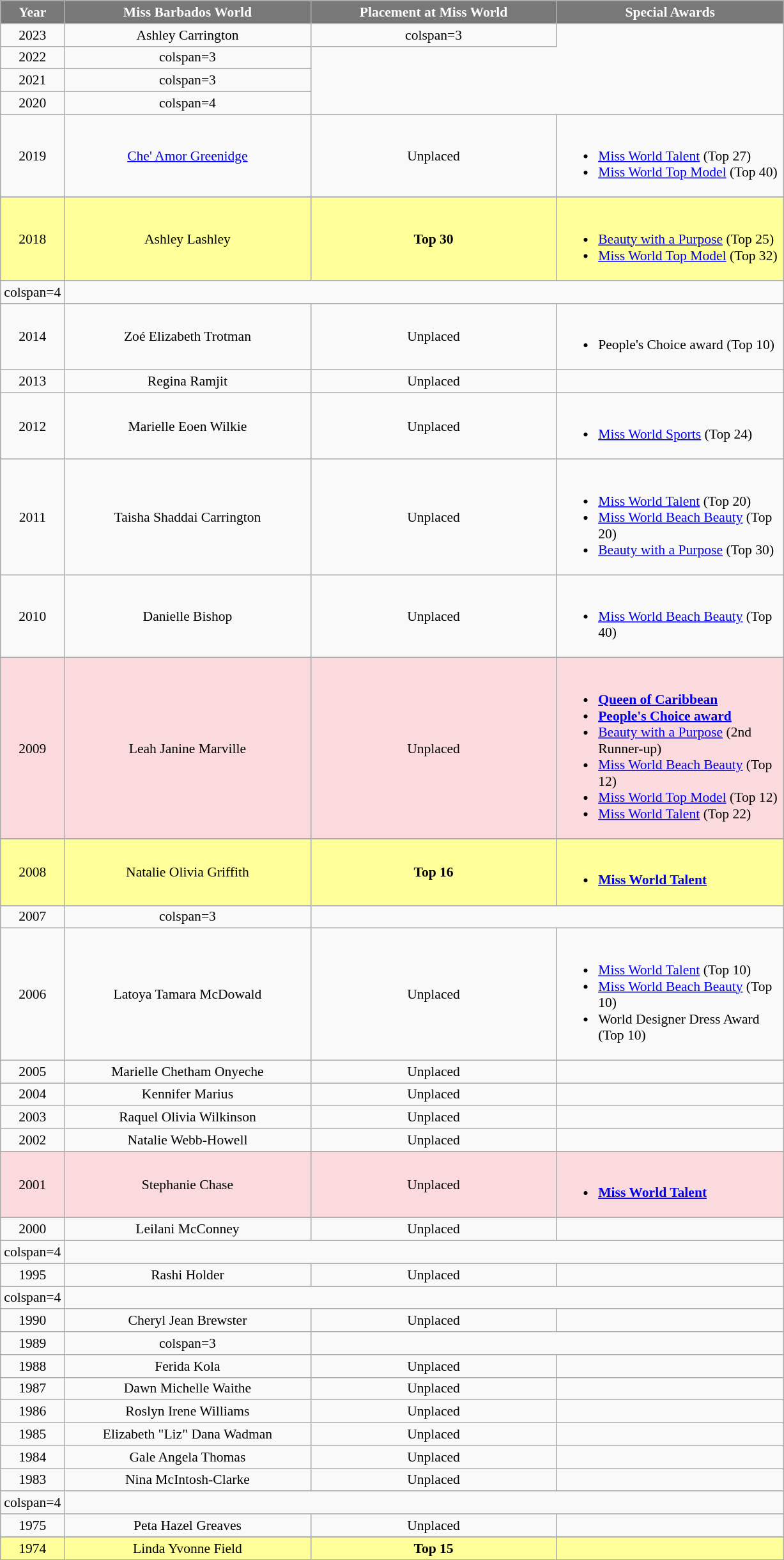<table class="wikitable" style="font-size: 90%; text-align:center">
<tr>
<th width="60" style="background-color:#787878;color:#FFFFFF;">Year</th>
<th width="250" style="background-color:#787878;color:#FFFFFF;">Miss Barbados World</th>
<th width="250" style="background-color:#787878;color:#FFFFFF;">Placement at Miss World</th>
<th width="230" style="background-color:#787878;color:#FFFFFF;">Special Awards</th>
</tr>
<tr>
<td>2023</td>
<td>Ashley Carrington</td>
<td>colspan=3 </td>
</tr>
<tr>
<td>2022</td>
<td>colspan=3 </td>
</tr>
<tr>
<td>2021</td>
<td>colspan=3 </td>
</tr>
<tr>
<td>2020</td>
<td>colspan=4 </td>
</tr>
<tr>
<td>2019</td>
<td><a href='#'>Che' Amor Greenidge</a></td>
<td>Unplaced</td>
<td align="left"><br><ul><li><a href='#'>Miss World Talent</a> (Top 27)</li><li><a href='#'>Miss World Top Model</a> (Top 40)</li></ul></td>
</tr>
<tr>
</tr>
<tr style="background-color:#FFFF99; ">
<td>2018</td>
<td>Ashley Lashley</td>
<td><strong>Top 30</strong></td>
<td align="left"><br><ul><li><a href='#'>Beauty with a Purpose</a> (Top 25)</li><li><a href='#'>Miss World Top Model</a> (Top 32)</li></ul></td>
</tr>
<tr>
<td>colspan=4 </td>
</tr>
<tr>
<td>2014</td>
<td>Zoé Elizabeth Trotman</td>
<td>Unplaced</td>
<td align="left"><br><ul><li>People's Choice award (Top 10)</li></ul></td>
</tr>
<tr>
<td>2013</td>
<td>Regina Ramjit</td>
<td>Unplaced</td>
<td></td>
</tr>
<tr>
<td>2012</td>
<td>Marielle Eoen Wilkie</td>
<td>Unplaced</td>
<td align="left"><br><ul><li><a href='#'>Miss World Sports</a> (Top 24)</li></ul></td>
</tr>
<tr>
<td>2011</td>
<td>Taisha Shaddai Carrington</td>
<td>Unplaced</td>
<td align="left"><br><ul><li><a href='#'>Miss World Talent</a> (Top 20)</li><li><a href='#'>Miss World Beach Beauty</a> (Top 20)</li><li><a href='#'>Beauty with a Purpose</a> (Top 30)</li></ul></td>
</tr>
<tr>
<td>2010</td>
<td>Danielle Bishop</td>
<td>Unplaced</td>
<td align="left"><br><ul><li><a href='#'>Miss World Beach Beauty</a> (Top 40)</li></ul></td>
</tr>
<tr>
</tr>
<tr style="background-color:#FADADD; ">
<td>2009</td>
<td>Leah Janine Marville</td>
<td>Unplaced</td>
<td align="left"><br><ul><li><strong><a href='#'>Queen of Caribbean</a></strong></li><li><strong><a href='#'>People's Choice award</a></strong></li><li><a href='#'>Beauty with a Purpose</a> (2nd Runner-up)</li><li><a href='#'>Miss World Beach Beauty</a> (Top 12)</li><li><a href='#'>Miss World Top Model</a> (Top 12)</li><li><a href='#'>Miss World Talent</a> (Top 22)</li></ul></td>
</tr>
<tr>
</tr>
<tr style="background-color:#FFFF99; ">
<td>2008</td>
<td>Natalie Olivia Griffith</td>
<td><strong>Top 16</strong></td>
<td align="left"><br><ul><li><strong><a href='#'>Miss World Talent</a></strong></li></ul></td>
</tr>
<tr>
<td>2007</td>
<td>colspan=3 </td>
</tr>
<tr>
<td>2006</td>
<td>Latoya Tamara McDowald</td>
<td>Unplaced</td>
<td align="left"><br><ul><li><a href='#'>Miss World Talent</a> (Top 10)</li><li><a href='#'>Miss World Beach Beauty</a> (Top 10)</li><li>World Designer Dress Award (Top 10)</li></ul></td>
</tr>
<tr>
<td>2005</td>
<td>Marielle Chetham Onyeche</td>
<td>Unplaced</td>
<td></td>
</tr>
<tr>
<td>2004</td>
<td>Kennifer Marius</td>
<td>Unplaced</td>
<td></td>
</tr>
<tr>
<td>2003</td>
<td>Raquel Olivia Wilkinson</td>
<td>Unplaced</td>
<td></td>
</tr>
<tr>
<td>2002</td>
<td>Natalie Webb-Howell</td>
<td>Unplaced</td>
<td></td>
</tr>
<tr>
</tr>
<tr style="background-color:#FADADD; ">
<td>2001</td>
<td>Stephanie Chase</td>
<td>Unplaced</td>
<td align="left"><br><ul><li><strong><a href='#'>Miss World Talent</a></strong></li></ul></td>
</tr>
<tr>
<td>2000</td>
<td>Leilani McConney</td>
<td>Unplaced</td>
<td></td>
</tr>
<tr>
<td>colspan=4 </td>
</tr>
<tr>
<td>1995</td>
<td>Rashi Holder</td>
<td>Unplaced</td>
<td></td>
</tr>
<tr>
<td>colspan=4 </td>
</tr>
<tr>
<td>1990</td>
<td>Cheryl Jean Brewster</td>
<td>Unplaced</td>
<td></td>
</tr>
<tr>
<td>1989</td>
<td>colspan=3 </td>
</tr>
<tr>
<td>1988</td>
<td>Ferida Kola</td>
<td>Unplaced</td>
<td></td>
</tr>
<tr>
<td>1987</td>
<td>Dawn Michelle Waithe</td>
<td>Unplaced</td>
<td></td>
</tr>
<tr>
<td>1986</td>
<td>Roslyn Irene Williams</td>
<td>Unplaced</td>
<td></td>
</tr>
<tr>
<td>1985</td>
<td>Elizabeth "Liz" Dana Wadman</td>
<td>Unplaced</td>
<td></td>
</tr>
<tr>
<td>1984</td>
<td>Gale Angela Thomas</td>
<td>Unplaced</td>
<td></td>
</tr>
<tr>
<td>1983</td>
<td>Nina McIntosh-Clarke</td>
<td>Unplaced</td>
<td></td>
</tr>
<tr>
<td>colspan=4 </td>
</tr>
<tr>
<td>1975</td>
<td>Peta Hazel Greaves</td>
<td>Unplaced</td>
<td></td>
</tr>
<tr>
</tr>
<tr style="background-color:#FFFF99; ">
<td>1974</td>
<td>Linda Yvonne Field</td>
<td><strong>Top 15</strong></td>
<td></td>
</tr>
<tr>
</tr>
</table>
